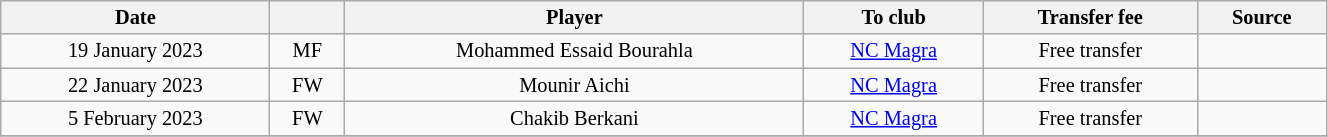<table class="wikitable sortable" style="width:70%; text-align:center; font-size:85%; text-align:centre;">
<tr>
<th>Date</th>
<th></th>
<th>Player</th>
<th>To club</th>
<th>Transfer fee</th>
<th>Source</th>
</tr>
<tr>
<td>19 January 2023</td>
<td>MF</td>
<td> Mohammed Essaid Bourahla</td>
<td><a href='#'>NC Magra</a></td>
<td>Free transfer</td>
<td></td>
</tr>
<tr>
<td>22 January 2023</td>
<td>FW</td>
<td> Mounir Aichi</td>
<td><a href='#'>NC Magra</a></td>
<td>Free transfer</td>
<td></td>
</tr>
<tr>
<td>5 February 2023</td>
<td>FW</td>
<td> Chakib Berkani</td>
<td><a href='#'>NC Magra</a></td>
<td>Free transfer</td>
<td></td>
</tr>
<tr>
</tr>
</table>
